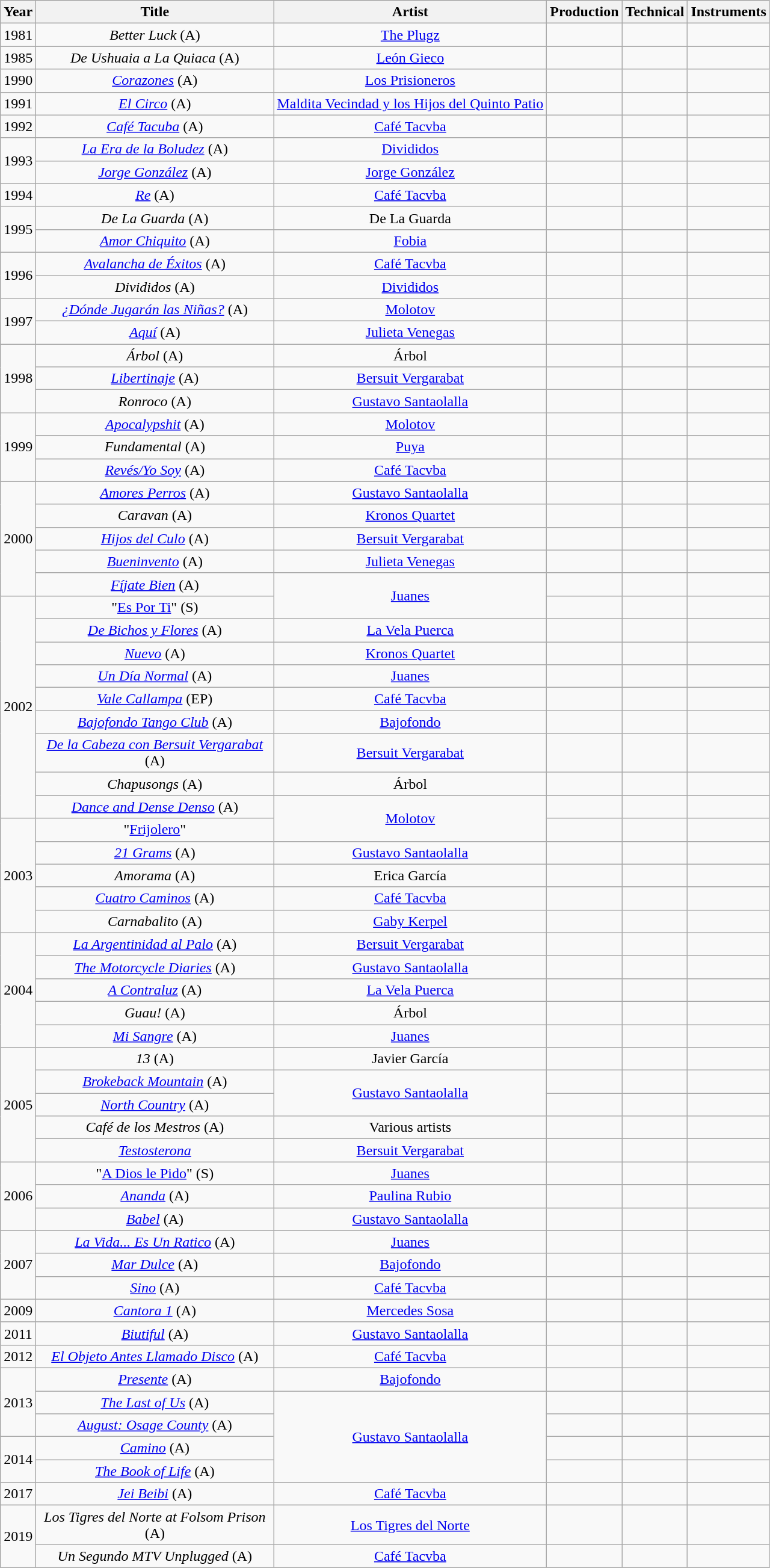<table style="text-align:center;" class="wikitable plainrowheaders">
<tr>
<th scope="col">Year</th>
<th scope="col" style="width:16em;">Title</th>
<th scope="col">Artist</th>
<th scope="col">Production</th>
<th scope="col">Technical</th>
<th scope="col">Instruments</th>
</tr>
<tr>
<td>1981</td>
<td><em>Better Luck</em> (A)</td>
<td><a href='#'>The Plugz</a></td>
<td></td>
<td></td>
<td></td>
</tr>
<tr>
<td>1985</td>
<td><em>De Ushuaia a La Quiaca</em> (A)</td>
<td><a href='#'>León Gieco</a></td>
<td></td>
<td></td>
<td></td>
</tr>
<tr>
<td>1990</td>
<td><em><a href='#'>Corazones</a></em> (A)</td>
<td><a href='#'>Los Prisioneros</a></td>
<td></td>
<td></td>
<td></td>
</tr>
<tr>
<td>1991</td>
<td><em><a href='#'>El Circo</a></em> (A)</td>
<td><a href='#'>Maldita Vecindad y los Hijos del Quinto Patio</a></td>
<td></td>
<td></td>
<td></td>
</tr>
<tr>
<td>1992</td>
<td><em><a href='#'>Café Tacuba</a></em> (A)</td>
<td><a href='#'>Café Tacvba</a></td>
<td></td>
<td></td>
<td></td>
</tr>
<tr>
<td rowspan="2">1993</td>
<td><em><a href='#'>La Era de la Boludez</a></em> (A)</td>
<td><a href='#'>Divididos</a></td>
<td></td>
<td></td>
<td></td>
</tr>
<tr>
<td><em><a href='#'>Jorge González</a></em> (A)</td>
<td><a href='#'>Jorge González</a></td>
<td></td>
<td></td>
<td></td>
</tr>
<tr>
<td>1994</td>
<td><em><a href='#'>Re</a></em> (A)</td>
<td><a href='#'>Café Tacvba</a></td>
<td></td>
<td></td>
<td></td>
</tr>
<tr>
<td rowspan="2">1995</td>
<td><em>De La Guarda</em> (A)</td>
<td>De La Guarda</td>
<td></td>
<td></td>
</tr>
<tr>
<td><em><a href='#'>Amor Chiquito</a></em> (A)</td>
<td><a href='#'>Fobia</a></td>
<td></td>
<td></td>
<td></td>
</tr>
<tr>
<td rowspan="2">1996</td>
<td><em><a href='#'>Avalancha de Éxitos</a></em> (A)</td>
<td><a href='#'>Café Tacvba</a></td>
<td></td>
<td></td>
<td></td>
</tr>
<tr>
<td><em>Divididos</em> (A)</td>
<td><a href='#'>Divididos</a></td>
<td></td>
<td></td>
<td></td>
</tr>
<tr>
<td rowspan="2">1997</td>
<td><em><a href='#'>¿Dónde Jugarán las Niñas?</a></em> (A)</td>
<td><a href='#'>Molotov</a></td>
<td></td>
<td></td>
<td></td>
</tr>
<tr>
<td><em><a href='#'>Aquí</a></em> (A)</td>
<td><a href='#'>Julieta Venegas</a></td>
<td></td>
<td></td>
<td></td>
</tr>
<tr>
<td rowspan="3">1998</td>
<td><em>Árbol</em> (A)</td>
<td>Árbol</td>
<td></td>
<td></td>
<td></td>
</tr>
<tr>
<td><em><a href='#'>Libertinaje</a></em> (A)</td>
<td><a href='#'>Bersuit Vergarabat</a></td>
<td></td>
<td></td>
<td></td>
</tr>
<tr>
<td><em>Ronroco</em> (A)</td>
<td><a href='#'>Gustavo Santaolalla</a></td>
<td></td>
<td></td>
<td></td>
</tr>
<tr>
<td rowspan="3">1999</td>
<td><em><a href='#'>Apocalypshit</a></em> (A)</td>
<td><a href='#'>Molotov</a></td>
<td></td>
<td></td>
<td></td>
</tr>
<tr>
<td><em>Fundamental</em> (A)</td>
<td><a href='#'>Puya</a></td>
<td></td>
<td></td>
<td></td>
</tr>
<tr>
<td><em><a href='#'>Revés/Yo Soy</a></em> (A)</td>
<td><a href='#'>Café Tacvba</a></td>
<td></td>
<td></td>
<td></td>
</tr>
<tr>
<td rowspan="5">2000</td>
<td><em><a href='#'>Amores Perros</a></em> (A)</td>
<td><a href='#'>Gustavo Santaolalla</a></td>
<td></td>
<td></td>
<td></td>
</tr>
<tr>
<td><em>Caravan</em> (A)</td>
<td><a href='#'>Kronos Quartet</a></td>
<td></td>
<td></td>
<td></td>
</tr>
<tr>
<td><em><a href='#'>Hijos del Culo</a></em> (A)</td>
<td><a href='#'>Bersuit Vergarabat</a></td>
<td></td>
<td></td>
<td></td>
</tr>
<tr>
<td><em><a href='#'>Bueninvento</a></em> (A)</td>
<td><a href='#'>Julieta Venegas</a></td>
<td></td>
<td></td>
<td></td>
</tr>
<tr>
<td><em><a href='#'>Fíjate Bien</a></em> (A)</td>
<td rowspan="2"><a href='#'>Juanes</a></td>
<td></td>
<td></td>
<td></td>
</tr>
<tr>
<td rowspan="9">2002</td>
<td>"<a href='#'>Es Por Ti</a>" (S)</td>
<td></td>
<td></td>
<td></td>
</tr>
<tr>
<td><em><a href='#'>De Bichos y Flores</a></em> (A)</td>
<td><a href='#'>La Vela Puerca</a></td>
<td></td>
<td></td>
<td></td>
</tr>
<tr>
<td><em><a href='#'>Nuevo</a></em> (A)</td>
<td><a href='#'>Kronos Quartet</a></td>
<td></td>
<td></td>
<td></td>
</tr>
<tr>
<td><em><a href='#'>Un Día Normal</a></em> (A)</td>
<td><a href='#'>Juanes</a></td>
<td></td>
<td></td>
<td></td>
</tr>
<tr>
<td><em><a href='#'>Vale Callampa</a></em> (EP)</td>
<td><a href='#'>Café Tacvba</a></td>
<td></td>
<td></td>
<td></td>
</tr>
<tr>
<td><em><a href='#'>Bajofondo Tango Club</a></em> (A)</td>
<td><a href='#'>Bajofondo</a></td>
<td></td>
<td></td>
<td></td>
</tr>
<tr>
<td><em><a href='#'>De la Cabeza con Bersuit Vergarabat</a></em> (A)</td>
<td><a href='#'>Bersuit Vergarabat</a></td>
<td></td>
<td></td>
<td></td>
</tr>
<tr>
<td><em>Chapusongs</em> (A)</td>
<td>Árbol</td>
<td></td>
<td></td>
<td></td>
</tr>
<tr>
<td><em><a href='#'>Dance and Dense Denso</a></em> (A)</td>
<td rowspan="2"><a href='#'>Molotov</a></td>
<td></td>
<td></td>
<td></td>
</tr>
<tr>
<td rowspan="5">2003</td>
<td>"<a href='#'>Frijolero</a>"</td>
<td></td>
<td></td>
<td></td>
</tr>
<tr>
<td><em><a href='#'>21 Grams</a></em> (A)</td>
<td><a href='#'>Gustavo Santaolalla</a></td>
<td></td>
<td></td>
<td></td>
</tr>
<tr>
<td><em>Amorama</em> (A)</td>
<td>Erica García</td>
<td></td>
<td></td>
<td></td>
</tr>
<tr>
<td><em><a href='#'>Cuatro Caminos</a></em> (A)</td>
<td><a href='#'>Café Tacvba</a></td>
<td></td>
<td></td>
<td></td>
</tr>
<tr>
<td><em>Carnabalito</em> (A)</td>
<td><a href='#'>Gaby Kerpel</a></td>
<td></td>
<td></td>
<td></td>
</tr>
<tr>
<td rowspan="5">2004</td>
<td><em><a href='#'>La Argentinidad al Palo</a></em> (A)</td>
<td><a href='#'>Bersuit Vergarabat</a></td>
<td></td>
<td></td>
<td></td>
</tr>
<tr>
<td><em><a href='#'>The Motorcycle Diaries</a></em> (A)</td>
<td><a href='#'>Gustavo Santaolalla</a></td>
<td></td>
<td></td>
<td></td>
</tr>
<tr>
<td><em><a href='#'>A Contraluz</a></em> (A)</td>
<td><a href='#'>La Vela Puerca</a></td>
<td></td>
<td></td>
<td></td>
</tr>
<tr>
<td><em>Guau!</em> (A)</td>
<td>Árbol</td>
<td></td>
<td></td>
<td></td>
</tr>
<tr>
<td><em><a href='#'>Mi Sangre</a></em> (A)</td>
<td><a href='#'>Juanes</a></td>
<td></td>
<td></td>
<td></td>
</tr>
<tr>
<td rowspan="5">2005</td>
<td><em>13</em> (A)</td>
<td>Javier García</td>
<td></td>
<td></td>
<td></td>
</tr>
<tr>
<td><em><a href='#'>Brokeback Mountain</a></em> (A)</td>
<td rowspan="2"><a href='#'>Gustavo Santaolalla</a></td>
<td></td>
<td></td>
<td></td>
</tr>
<tr>
<td><em><a href='#'>North Country</a></em> (A)</td>
<td></td>
<td></td>
<td></td>
</tr>
<tr>
<td><em>Café de los Mestros</em> (A)</td>
<td>Various artists</td>
<td></td>
<td></td>
<td></td>
</tr>
<tr>
<td><em><a href='#'>Testosterona</a></em></td>
<td><a href='#'>Bersuit Vergarabat</a></td>
<td></td>
<td></td>
<td></td>
</tr>
<tr>
<td rowspan="3">2006</td>
<td>"<a href='#'>A Dios le Pido</a>" (S)</td>
<td><a href='#'>Juanes</a></td>
<td></td>
<td></td>
<td></td>
</tr>
<tr>
<td><em><a href='#'>Ananda</a></em> (A)</td>
<td><a href='#'>Paulina Rubio</a></td>
<td></td>
<td></td>
<td></td>
</tr>
<tr>
<td><em><a href='#'>Babel</a></em> (A)</td>
<td><a href='#'>Gustavo Santaolalla</a></td>
<td></td>
<td></td>
<td></td>
</tr>
<tr>
<td rowspan="3">2007</td>
<td><em><a href='#'>La Vida... Es Un Ratico</a></em> (A)</td>
<td><a href='#'>Juanes</a></td>
<td></td>
<td></td>
<td></td>
</tr>
<tr>
<td><em><a href='#'>Mar Dulce</a></em> (A)</td>
<td><a href='#'>Bajofondo</a></td>
<td></td>
<td></td>
<td></td>
</tr>
<tr>
<td><em><a href='#'>Sino</a></em> (A)</td>
<td><a href='#'>Café Tacvba</a></td>
<td></td>
<td></td>
<td></td>
</tr>
<tr>
<td>2009</td>
<td><em><a href='#'>Cantora 1</a></em> (A)</td>
<td><a href='#'>Mercedes Sosa</a></td>
<td></td>
<td></td>
<td></td>
</tr>
<tr>
<td>2011</td>
<td><em><a href='#'>Biutiful</a></em> (A)</td>
<td><a href='#'>Gustavo Santaolalla</a></td>
<td></td>
<td></td>
<td></td>
</tr>
<tr>
<td>2012</td>
<td><em><a href='#'>El Objeto Antes Llamado Disco</a></em> (A)</td>
<td><a href='#'>Café Tacvba</a></td>
<td></td>
<td></td>
<td></td>
</tr>
<tr>
<td rowspan="3">2013</td>
<td><em><a href='#'>Presente</a></em> (A)</td>
<td><a href='#'>Bajofondo</a></td>
<td></td>
<td></td>
<td></td>
</tr>
<tr>
<td><em><a href='#'>The Last of Us</a></em> (A)</td>
<td rowspan="4"><a href='#'>Gustavo Santaolalla</a></td>
<td></td>
<td></td>
<td></td>
</tr>
<tr>
<td><em><a href='#'>August: Osage County</a></em> (A)</td>
<td></td>
<td></td>
<td></td>
</tr>
<tr>
<td rowspan="2">2014</td>
<td><em><a href='#'>Camino</a></em> (A)</td>
<td></td>
<td></td>
<td></td>
</tr>
<tr>
<td><em><a href='#'>The Book of Life</a></em> (A)</td>
<td></td>
<td></td>
<td></td>
</tr>
<tr>
<td>2017</td>
<td><em><a href='#'>Jei Beibi</a></em> (A)</td>
<td><a href='#'>Café Tacvba</a></td>
<td></td>
<td></td>
<td></td>
</tr>
<tr>
<td rowspan="2">2019</td>
<td><em>Los Tigres del Norte at Folsom Prison</em> (A)</td>
<td><a href='#'>Los Tigres del Norte</a></td>
<td></td>
<td></td>
<td></td>
</tr>
<tr>
<td><em>Un Segundo MTV Unplugged</em> (A)</td>
<td><a href='#'>Café Tacvba</a></td>
<td></td>
<td></td>
<td></td>
</tr>
<tr>
</tr>
</table>
